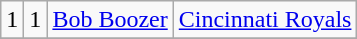<table class="wikitable">
<tr align="center">
<td>1</td>
<td>1</td>
<td><a href='#'>Bob Boozer</a></td>
<td><a href='#'>Cincinnati Royals</a></td>
</tr>
<tr align="center">
</tr>
</table>
